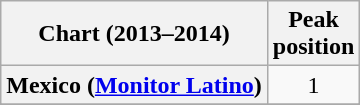<table class="wikitable sortable plainrowheaders" style="text-align:center">
<tr>
<th scope="col">Chart (2013–2014)</th>
<th scope="col">Peak<br>position</th>
</tr>
<tr>
<th scope="row">Mexico (<a href='#'>Monitor Latino</a>)</th>
<td>1</td>
</tr>
<tr>
</tr>
<tr>
</tr>
<tr>
</tr>
</table>
